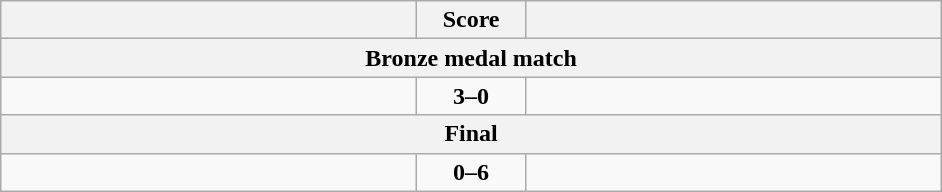<table class="wikitable" style="text-align: left;">
<tr>
<th align="right" width="270"></th>
<th width="65">Score</th>
<th align="left" width="270"></th>
</tr>
<tr>
<th colspan="3">Bronze medal match</th>
</tr>
<tr>
<td><strong></strong></td>
<td align=center><strong>3–0</strong></td>
<td></td>
</tr>
<tr>
<th colspan="3">Final</th>
</tr>
<tr>
<td></td>
<td align=center><strong>0–6</strong></td>
<td><strong></strong></td>
</tr>
</table>
